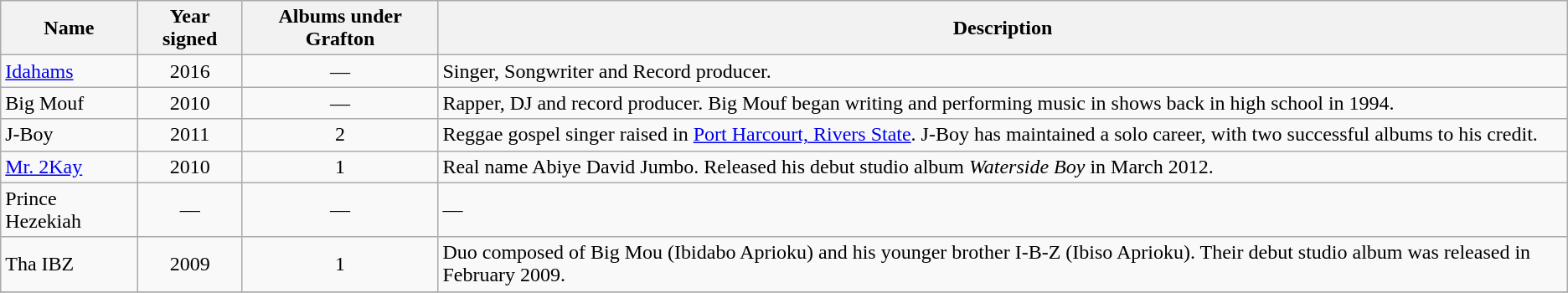<table class="wikitable">
<tr>
<th>Name</th>
<th>Year signed</th>
<th>Albums under Grafton</th>
<th>Description</th>
</tr>
<tr>
<td><a href='#'>Idahams</a></td>
<td style="text-align:center;">2016</td>
<td style="text-align:center;">—</td>
<td>Singer, Songwriter and Record producer.</td>
</tr>
<tr>
<td>Big Mouf</td>
<td style="text-align:center;">2010</td>
<td style="text-align:center;">—</td>
<td>Rapper, DJ and record producer. Big Mouf began writing and performing music in shows back in high school in 1994.</td>
</tr>
<tr>
<td>J-Boy</td>
<td style="text-align:center;">2011</td>
<td style="text-align:center;">2</td>
<td>Reggae gospel singer raised in <a href='#'>Port Harcourt, Rivers State</a>. J-Boy has maintained a solo career, with two successful albums to his credit.</td>
</tr>
<tr>
<td><a href='#'>Mr. 2Kay</a></td>
<td style="text-align:center;">2010</td>
<td style="text-align:center;">1</td>
<td>Real name Abiye David Jumbo. Released his debut studio album <em>Waterside Boy</em> in March 2012.</td>
</tr>
<tr>
<td>Prince Hezekiah</td>
<td style="text-align:center;">—</td>
<td style="text-align:center;">—</td>
<td>—</td>
</tr>
<tr>
<td>Tha IBZ</td>
<td style="text-align:center;">2009</td>
<td style="text-align:center;">1</td>
<td>Duo composed of Big Mou (Ibidabo Aprioku) and his younger brother I-B-Z (Ibiso Aprioku). Their debut studio album was released in February 2009.</td>
</tr>
<tr>
</tr>
</table>
